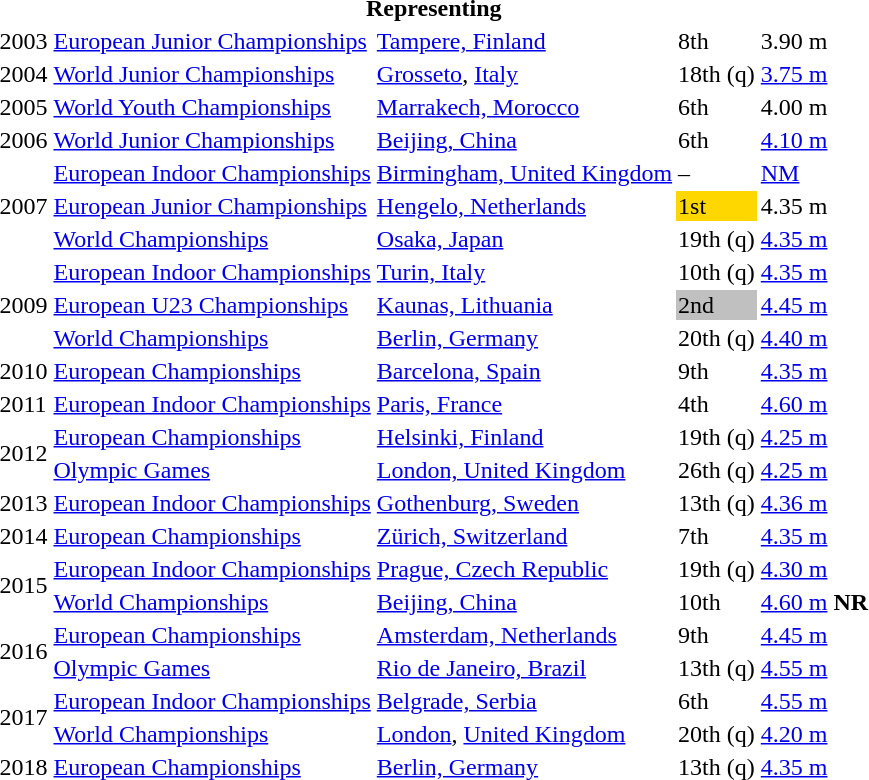<table>
<tr>
<th colspan="5">Representing </th>
</tr>
<tr>
<td>2003</td>
<td><a href='#'>European Junior Championships</a></td>
<td><a href='#'>Tampere, Finland</a></td>
<td>8th</td>
<td>3.90 m</td>
</tr>
<tr>
<td>2004</td>
<td><a href='#'>World Junior Championships</a></td>
<td><a href='#'>Grosseto</a>, <a href='#'>Italy</a></td>
<td>18th (q)</td>
<td><a href='#'>3.75 m</a></td>
</tr>
<tr>
<td>2005</td>
<td><a href='#'>World Youth Championships</a></td>
<td><a href='#'>Marrakech, Morocco</a></td>
<td>6th</td>
<td>4.00 m</td>
</tr>
<tr>
<td>2006</td>
<td><a href='#'>World Junior Championships</a></td>
<td><a href='#'>Beijing, China</a></td>
<td>6th</td>
<td><a href='#'>4.10 m</a></td>
</tr>
<tr>
<td rowspan=3>2007</td>
<td><a href='#'>European Indoor Championships</a></td>
<td><a href='#'>Birmingham, United Kingdom</a></td>
<td>–</td>
<td><a href='#'>NM</a></td>
</tr>
<tr>
<td><a href='#'>European Junior Championships</a></td>
<td><a href='#'>Hengelo, Netherlands</a></td>
<td bgcolor=gold>1st</td>
<td>4.35 m</td>
</tr>
<tr>
<td><a href='#'>World Championships</a></td>
<td><a href='#'>Osaka, Japan</a></td>
<td>19th (q)</td>
<td><a href='#'>4.35 m</a></td>
</tr>
<tr>
<td rowspan=3>2009</td>
<td><a href='#'>European Indoor Championships</a></td>
<td><a href='#'>Turin, Italy</a></td>
<td>10th (q)</td>
<td><a href='#'>4.35 m</a></td>
</tr>
<tr>
<td><a href='#'>European U23 Championships</a></td>
<td><a href='#'>Kaunas, Lithuania</a></td>
<td bgcolor=silver>2nd</td>
<td><a href='#'>4.45 m</a></td>
</tr>
<tr>
<td><a href='#'>World Championships</a></td>
<td><a href='#'>Berlin, Germany</a></td>
<td>20th (q)</td>
<td><a href='#'>4.40 m</a></td>
</tr>
<tr>
<td>2010</td>
<td><a href='#'>European Championships</a></td>
<td><a href='#'>Barcelona, Spain</a></td>
<td>9th</td>
<td><a href='#'>4.35 m</a></td>
</tr>
<tr>
<td>2011</td>
<td><a href='#'>European Indoor Championships</a></td>
<td><a href='#'>Paris, France</a></td>
<td>4th</td>
<td><a href='#'>4.60 m</a></td>
</tr>
<tr>
<td rowspan=2>2012</td>
<td><a href='#'>European Championships</a></td>
<td><a href='#'>Helsinki, Finland</a></td>
<td>19th (q)</td>
<td><a href='#'>4.25 m</a></td>
</tr>
<tr>
<td><a href='#'>Olympic Games</a></td>
<td><a href='#'>London, United Kingdom</a></td>
<td>26th (q)</td>
<td><a href='#'>4.25 m</a></td>
</tr>
<tr>
<td>2013</td>
<td><a href='#'>European Indoor Championships</a></td>
<td><a href='#'>Gothenburg, Sweden</a></td>
<td>13th (q)</td>
<td><a href='#'>4.36 m</a></td>
</tr>
<tr>
<td>2014</td>
<td><a href='#'>European Championships</a></td>
<td><a href='#'>Zürich, Switzerland</a></td>
<td>7th</td>
<td><a href='#'>4.35 m</a></td>
</tr>
<tr>
<td rowspan=2>2015</td>
<td><a href='#'>European Indoor Championships</a></td>
<td><a href='#'>Prague, Czech Republic</a></td>
<td>19th (q)</td>
<td><a href='#'>4.30 m</a></td>
</tr>
<tr>
<td><a href='#'>World Championships</a></td>
<td><a href='#'>Beijing, China</a></td>
<td>10th</td>
<td><a href='#'>4.60 m</a> <strong>NR</strong></td>
</tr>
<tr>
<td rowspan=2>2016</td>
<td><a href='#'>European Championships</a></td>
<td><a href='#'>Amsterdam, Netherlands</a></td>
<td>9th</td>
<td><a href='#'>4.45 m</a></td>
</tr>
<tr>
<td><a href='#'>Olympic Games</a></td>
<td><a href='#'>Rio de Janeiro, Brazil</a></td>
<td>13th (q)</td>
<td><a href='#'>4.55 m</a></td>
</tr>
<tr>
<td rowspan=2>2017</td>
<td><a href='#'>European Indoor Championships</a></td>
<td><a href='#'>Belgrade, Serbia</a></td>
<td>6th</td>
<td><a href='#'>4.55 m</a></td>
</tr>
<tr>
<td><a href='#'>World Championships</a></td>
<td><a href='#'>London</a>, <a href='#'>United Kingdom</a></td>
<td>20th (q)</td>
<td><a href='#'>4.20 m</a></td>
</tr>
<tr>
<td>2018</td>
<td><a href='#'>European Championships</a></td>
<td><a href='#'>Berlin, Germany</a></td>
<td>13th (q)</td>
<td><a href='#'>4.35 m</a></td>
</tr>
</table>
